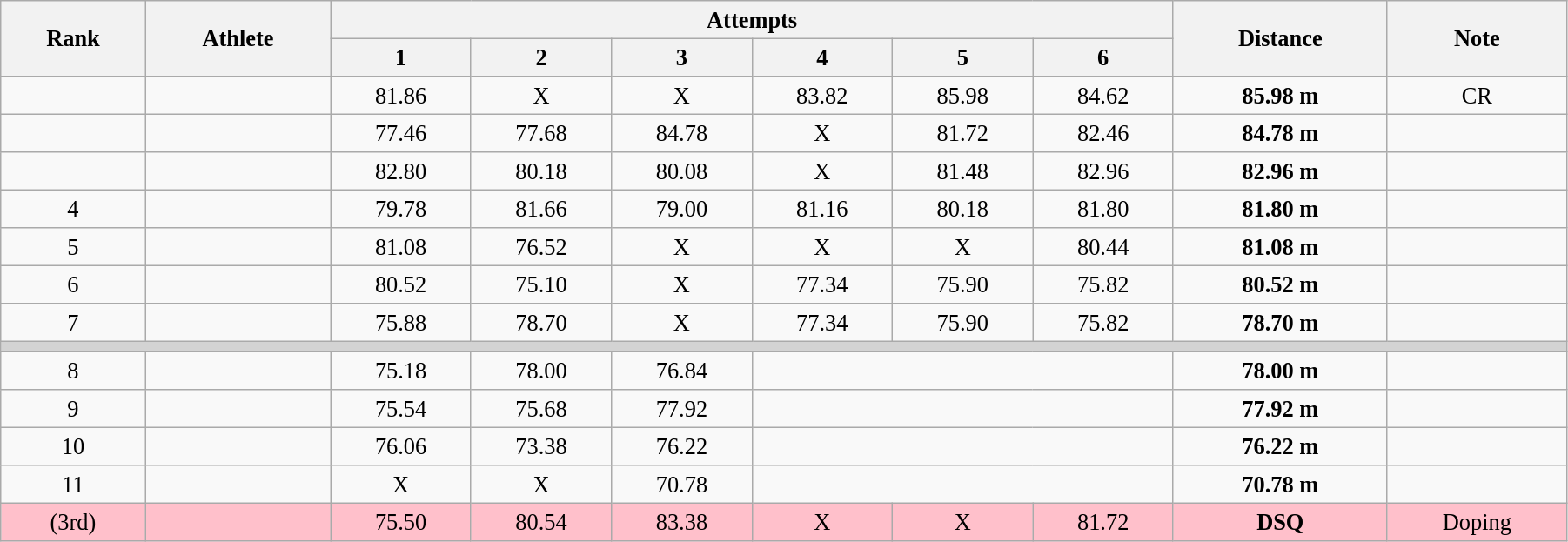<table class="wikitable" style=" text-align:center; font-size:110%;" width="95%">
<tr>
<th rowspan="2">Rank</th>
<th rowspan="2">Athlete</th>
<th colspan="6">Attempts</th>
<th rowspan="2">Distance</th>
<th rowspan="2">Note</th>
</tr>
<tr>
<th>1</th>
<th>2</th>
<th>3</th>
<th>4</th>
<th>5</th>
<th>6</th>
</tr>
<tr>
<td></td>
<td align=left></td>
<td>81.86</td>
<td>X</td>
<td>X</td>
<td>83.82</td>
<td>85.98</td>
<td>84.62</td>
<td><strong>85.98 m</strong></td>
<td>CR</td>
</tr>
<tr>
<td></td>
<td align=left></td>
<td>77.46</td>
<td>77.68</td>
<td>84.78</td>
<td>X</td>
<td>81.72</td>
<td>82.46</td>
<td><strong>84.78 m</strong></td>
<td></td>
</tr>
<tr>
<td></td>
<td align=left></td>
<td>82.80</td>
<td>80.18</td>
<td>80.08</td>
<td>X</td>
<td>81.48</td>
<td>82.96</td>
<td><strong>82.96 m</strong></td>
<td></td>
</tr>
<tr>
<td>4</td>
<td align=left></td>
<td>79.78</td>
<td>81.66</td>
<td>79.00</td>
<td>81.16</td>
<td>80.18</td>
<td>81.80</td>
<td><strong>81.80 m</strong></td>
<td></td>
</tr>
<tr>
<td>5</td>
<td align=left></td>
<td>81.08</td>
<td>76.52</td>
<td>X</td>
<td>X</td>
<td>X</td>
<td>80.44</td>
<td><strong>81.08 m</strong></td>
<td></td>
</tr>
<tr>
<td>6</td>
<td align=left></td>
<td>80.52</td>
<td>75.10</td>
<td>X</td>
<td>77.34</td>
<td>75.90</td>
<td>75.82</td>
<td><strong>80.52 m</strong></td>
<td></td>
</tr>
<tr>
<td>7</td>
<td align=left></td>
<td>75.88</td>
<td>78.70</td>
<td>X</td>
<td>77.34</td>
<td>75.90</td>
<td>75.82</td>
<td><strong>78.70 m</strong></td>
<td></td>
</tr>
<tr>
<td colspan=10 bgcolor=lightgray></td>
</tr>
<tr>
<td>8</td>
<td align=left></td>
<td>75.18</td>
<td>78.00</td>
<td>76.84</td>
<td colspan=3></td>
<td><strong>78.00 m</strong></td>
<td></td>
</tr>
<tr>
<td>9</td>
<td align=left></td>
<td>75.54</td>
<td>75.68</td>
<td>77.92</td>
<td colspan=3></td>
<td><strong>77.92 m</strong></td>
<td></td>
</tr>
<tr>
<td>10</td>
<td align=left></td>
<td>76.06</td>
<td>73.38</td>
<td>76.22</td>
<td colspan=3></td>
<td><strong>76.22 m</strong></td>
<td></td>
</tr>
<tr>
<td>11</td>
<td align=left></td>
<td>X</td>
<td>X</td>
<td>70.78</td>
<td colspan=3></td>
<td><strong>70.78 m</strong></td>
<td></td>
</tr>
<tr bgcolor=pink>
<td>(3rd)</td>
<td align=left></td>
<td>75.50</td>
<td>80.54</td>
<td>83.38</td>
<td>X</td>
<td>X</td>
<td>81.72</td>
<td><strong>DSQ</strong></td>
<td>Doping</td>
</tr>
</table>
